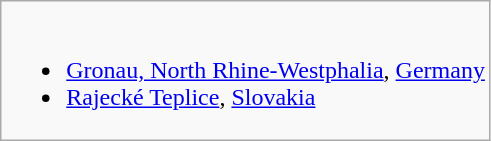<table class="wikitable">
<tr valign="top">
<td><br><ul><li> <a href='#'>Gronau, North Rhine-Westphalia</a>, <a href='#'>Germany</a></li><li> <a href='#'>Rajecké Teplice</a>, <a href='#'>Slovakia</a></li></ul></td>
</tr>
</table>
